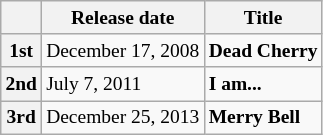<table class="wikitable" style=font-size:small>
<tr>
<th></th>
<th>Release date</th>
<th>Title</th>
</tr>
<tr>
<th>1st</th>
<td>December 17, 2008</td>
<td><strong>Dead Cherry</strong></td>
</tr>
<tr>
<th>2nd</th>
<td>July 7, 2011</td>
<td><strong>I am...</strong></td>
</tr>
<tr>
<th>3rd</th>
<td>December 25, 2013</td>
<td><strong>Merry Bell</strong></td>
</tr>
</table>
